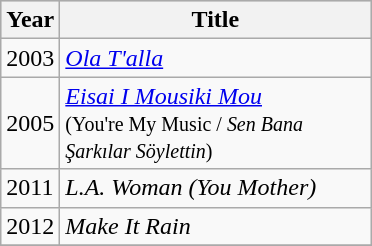<table class="wikitable"|width=100%>
<tr bgcolor="#CCCCCC">
<th width="20">Year</th>
<th width="200">Title</th>
</tr>
<tr>
<td>2003</td>
<td><em><a href='#'>Ola T'alla</a></em></td>
</tr>
<tr>
<td>2005</td>
<td><em><a href='#'>Eisai I Mousiki Mou</a></em> <br><small>(You're My Music / <em>Sen Bana Şarkılar Söylettin</em>)</small></td>
</tr>
<tr>
<td>2011</td>
<td><em>L.A. Woman (You Mother)</em></td>
</tr>
<tr>
<td>2012</td>
<td><em>Make It Rain</em></td>
</tr>
<tr>
</tr>
</table>
